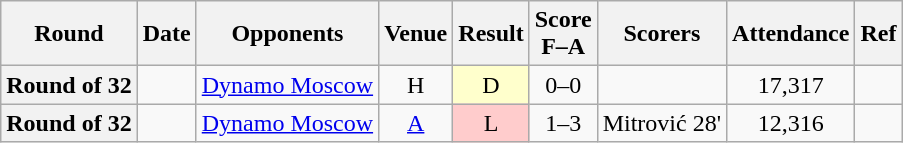<table class="wikitable plainrowheaders sortable" style="text-align:center">
<tr>
<th scope="col">Round</th>
<th scope="col">Date</th>
<th scope="col">Opponents</th>
<th scope="col">Venue</th>
<th scope="col">Result</th>
<th scope="col">Score<br>F–A</th>
<th scope="col" class="unsortable">Scorers</th>
<th scope="col">Attendance</th>
<th scope="col" class="unsortable">Ref</th>
</tr>
<tr>
<th scope="row">Round of 32</th>
<td align="left"></td>
<td align="left"><a href='#'>Dynamo Moscow</a></td>
<td>H</td>
<td style="background-color:#FFFFCC">D</td>
<td>0–0</td>
<td align="left"></td>
<td>17,317</td>
<td></td>
</tr>
<tr>
<th scope="row">Round of 32</th>
<td align="left"></td>
<td align="left"><a href='#'>Dynamo Moscow</a></td>
<td><a href='#'>A</a></td>
<td style="background-color:#FFCCCC">L</td>
<td>1–3</td>
<td align="left">Mitrović 28'</td>
<td>12,316</td>
<td></td>
</tr>
</table>
